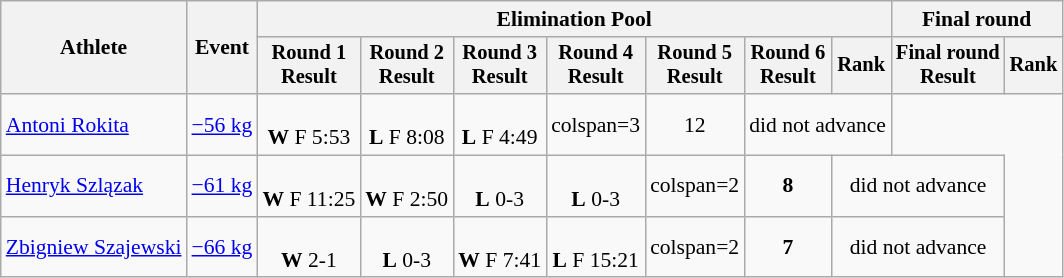<table class="wikitable" style="font-size:90%">
<tr>
<th rowspan="2">Athlete</th>
<th rowspan="2">Event</th>
<th colspan=7>Elimination Pool</th>
<th colspan=2>Final round</th>
</tr>
<tr style="font-size: 95%">
<th>Round 1<br>Result</th>
<th>Round 2<br>Result</th>
<th>Round 3<br>Result</th>
<th>Round 4<br>Result</th>
<th>Round 5<br>Result</th>
<th>Round 6<br>Result</th>
<th>Rank</th>
<th>Final round<br>Result</th>
<th>Rank</th>
</tr>
<tr align=center>
<td align=left><a href='#'>Antoni Rokita</a></td>
<td align=left><a href='#'>−56 kg</a></td>
<td><br><strong>W</strong> F 5:53</td>
<td><br><strong>L</strong> F 8:08</td>
<td><br><strong>L</strong> F 4:49</td>
<td>colspan=3 </td>
<td>12</td>
<td colspan=2>did not advance</td>
</tr>
<tr align=center>
<td align=left><a href='#'>Henryk Szlązak</a></td>
<td align=left><a href='#'>−61 kg</a></td>
<td><br><strong>W</strong> F 11:25</td>
<td><br><strong>W</strong> F 2:50</td>
<td><br><strong>L</strong> 0-3</td>
<td><br><strong>L</strong> 0-3</td>
<td>colspan=2 </td>
<td><strong>8</strong></td>
<td colspan=2>did not advance</td>
</tr>
<tr align=center>
<td align=left><a href='#'>Zbigniew Szajewski</a></td>
<td align=left><a href='#'>−66 kg</a></td>
<td><br><strong>W</strong> 2-1</td>
<td><br><strong>L</strong> 0-3</td>
<td><br><strong>W</strong> F 7:41</td>
<td><br><strong>L</strong> F 15:21</td>
<td>colspan=2 </td>
<td><strong>7</strong></td>
<td colspan=2>did not advance</td>
</tr>
</table>
